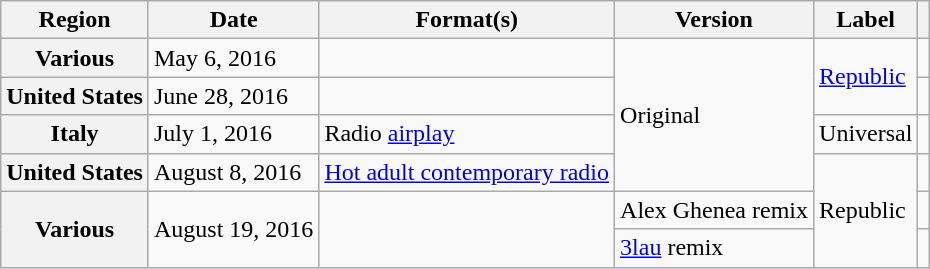<table class="wikitable plainrowheaders">
<tr>
<th scope="col">Region</th>
<th scope="col">Date</th>
<th scope="col">Format(s)</th>
<th scope="col">Version</th>
<th scope="col">Label</th>
<th scope="col"></th>
</tr>
<tr>
<th scope="row">Various</th>
<td>May 6, 2016</td>
<td></td>
<td rowspan="4">Original</td>
<td rowspan="2"><a href='#'>Republic</a></td>
<td align="center"></td>
</tr>
<tr>
<th scope="row">United States</th>
<td>June 28, 2016</td>
<td></td>
<td align="center"></td>
</tr>
<tr>
<th scope="row">Italy</th>
<td>July 1, 2016</td>
<td>Radio <a href='#'>airplay</a></td>
<td>Universal</td>
<td align="center"></td>
</tr>
<tr>
<th scope="row">United States</th>
<td>August 8, 2016</td>
<td><a href='#'>Hot adult contemporary radio</a></td>
<td rowspan="3">Republic</td>
<td align="center"></td>
</tr>
<tr>
<th scope="row" rowspan="2">Various</th>
<td rowspan="2">August 19, 2016</td>
<td rowspan="2"></td>
<td>Alex Ghenea remix</td>
<td align="center"></td>
</tr>
<tr>
<td><a href='#'>3lau</a> remix</td>
<td align="center"></td>
</tr>
</table>
